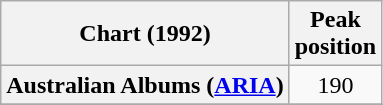<table class="wikitable sortable plainrowheaders" style="text-align:center">
<tr>
<th scope="col">Chart (1992)</th>
<th scope="col">Peak<br>position</th>
</tr>
<tr>
<th scope="row">Australian Albums (<a href='#'>ARIA</a>)</th>
<td>190</td>
</tr>
<tr>
</tr>
</table>
